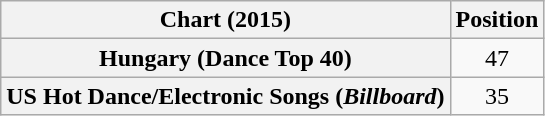<table class="wikitable sortable plainrowheaders" style="text-align:center">
<tr>
<th scope="col">Chart (2015)</th>
<th scope="col">Position</th>
</tr>
<tr>
<th scope="row">Hungary (Dance Top 40)</th>
<td>47</td>
</tr>
<tr>
<th scope="row">US Hot Dance/Electronic Songs (<em>Billboard</em>)</th>
<td>35</td>
</tr>
</table>
